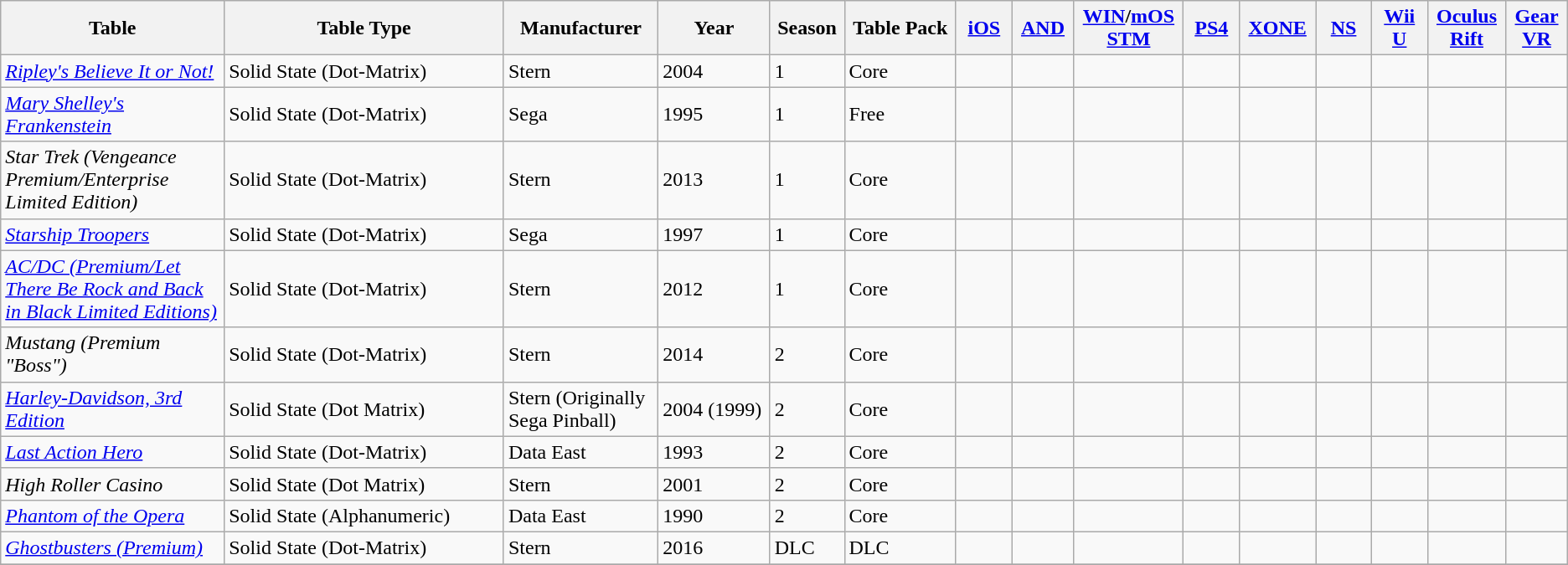<table class="wikitable sortable" style=>
<tr>
<th style="width:12%;">Table</th>
<th style="width:15%;">Table Type</th>
<th style="width:8%;">Manufacturer</th>
<th style="width:6%;">Year</th>
<th style="width:2%;">Season</th>
<th style="width:6%;" data-sort- type="number">Table Pack</th>
<th style="width:3%;"><a href='#'>iOS</a></th>
<th style="width:3%;"><a href='#'>AND</a></th>
<th style="width:3%;"><a href='#'>WIN</a>/<a href='#'>mOS</a> <a href='#'>STM</a></th>
<th style="width:3%;"><a href='#'>PS4</a></th>
<th style="width:3%;"><a href='#'>XONE</a></th>
<th style="width:3%;"><a href='#'>NS</a></th>
<th style="width:3%;"><a href='#'>Wii U</a></th>
<th style="width:3%;"><a href='#'>Oculus Rift</a></th>
<th style="width:3%;"><a href='#'>Gear VR</a></th>
</tr>
<tr>
<td><em><a href='#'>Ripley's Believe It or Not!</a></em></td>
<td>Solid State (Dot-Matrix)</td>
<td>Stern</td>
<td>2004</td>
<td>1</td>
<td data-sort-value="-1">Core</td>
<td></td>
<td></td>
<td></td>
<td></td>
<td></td>
<td></td>
<td></td>
<td></td>
<td></td>
</tr>
<tr>
<td><em><a href='#'>Mary Shelley's Frankenstein</a></em></td>
<td>Solid State (Dot-Matrix)</td>
<td>Sega</td>
<td>1995</td>
<td>1</td>
<td data-sort-value="0">Free</td>
<td></td>
<td></td>
<td></td>
<td></td>
<td></td>
<td></td>
<td></td>
<td></td>
<td></td>
</tr>
<tr>
<td><em>Star Trek (Vengeance Premium/Enterprise Limited Edition)</em></td>
<td>Solid State (Dot-Matrix)</td>
<td>Stern</td>
<td>2013</td>
<td>1</td>
<td data-sort-value="0">Core</td>
<td></td>
<td></td>
<td></td>
<td></td>
<td></td>
<td></td>
<td></td>
<td></td>
<td></td>
</tr>
<tr>
<td><em><a href='#'>Starship Troopers</a></em></td>
<td>Solid State (Dot-Matrix)</td>
<td>Sega</td>
<td>1997</td>
<td>1</td>
<td data-sort-value="0">Core</td>
<td></td>
<td></td>
<td></td>
<td></td>
<td></td>
<td></td>
<td></td>
<td></td>
<td></td>
</tr>
<tr>
<td><em><a href='#'>AC/DC (Premium/Let There Be Rock and Back in Black Limited Editions)</a></em></td>
<td>Solid State (Dot-Matrix)</td>
<td>Stern</td>
<td>2012</td>
<td>1</td>
<td data-sort-value="0">Core</td>
<td></td>
<td></td>
<td></td>
<td></td>
<td></td>
<td></td>
<td></td>
<td></td>
<td></td>
</tr>
<tr>
<td><em>Mustang (Premium "Boss")</em></td>
<td>Solid State (Dot-Matrix)</td>
<td>Stern</td>
<td>2014</td>
<td>2</td>
<td data-sort-value="0">Core</td>
<td></td>
<td></td>
<td></td>
<td></td>
<td></td>
<td></td>
<td></td>
<td></td>
<td></td>
</tr>
<tr>
<td><em><a href='#'>Harley-Davidson, 3rd Edition</a></em></td>
<td>Solid State (Dot Matrix)</td>
<td>Stern (Originally Sega Pinball)</td>
<td>2004 (1999)</td>
<td>2</td>
<td data-sort-value="0">Core</td>
<td></td>
<td></td>
<td></td>
<td></td>
<td></td>
<td></td>
<td></td>
<td></td>
<td></td>
</tr>
<tr>
<td><em><a href='#'>Last Action Hero</a></em></td>
<td>Solid State (Dot-Matrix)</td>
<td>Data East</td>
<td>1993</td>
<td>2</td>
<td data-sort-value="0">Core</td>
<td></td>
<td></td>
<td></td>
<td></td>
<td></td>
<td></td>
<td></td>
<td></td>
<td></td>
</tr>
<tr>
<td><em>High Roller Casino</em></td>
<td>Solid State (Dot Matrix)</td>
<td>Stern</td>
<td>2001</td>
<td>2</td>
<td data-sort-value="0">Core</td>
<td></td>
<td></td>
<td></td>
<td></td>
<td></td>
<td></td>
<td></td>
<td></td>
<td></td>
</tr>
<tr>
<td><em><a href='#'>Phantom of the Opera</a></em></td>
<td>Solid State (Alphanumeric)</td>
<td>Data East</td>
<td>1990</td>
<td>2</td>
<td data-sort-value="0">Core</td>
<td></td>
<td></td>
<td></td>
<td></td>
<td></td>
<td></td>
<td></td>
<td></td>
<td></td>
</tr>
<tr>
<td><em><a href='#'>Ghostbusters (Premium)</a></em></td>
<td>Solid State (Dot-Matrix)</td>
<td>Stern</td>
<td>2016</td>
<td>DLC</td>
<td data-sort-value="0">DLC</td>
<td></td>
<td></td>
<td></td>
<td></td>
<td></td>
<td></td>
<td></td>
<td></td>
<td></td>
</tr>
<tr>
</tr>
</table>
